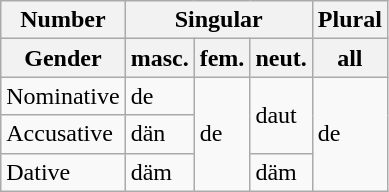<table class="wikitable">
<tr>
<th>Number</th>
<th colspan="3"><strong>Singular</strong></th>
<th>Plural</th>
</tr>
<tr>
<th>Gender</th>
<th>masc.</th>
<th>fem.</th>
<th>neut.</th>
<th>all</th>
</tr>
<tr>
<td>Nominative</td>
<td>de</td>
<td rowspan="3">de</td>
<td rowspan="2">daut</td>
<td rowspan="3">de</td>
</tr>
<tr>
<td>Accusative</td>
<td>dän</td>
</tr>
<tr>
<td>Dative</td>
<td>däm</td>
<td>däm</td>
</tr>
</table>
